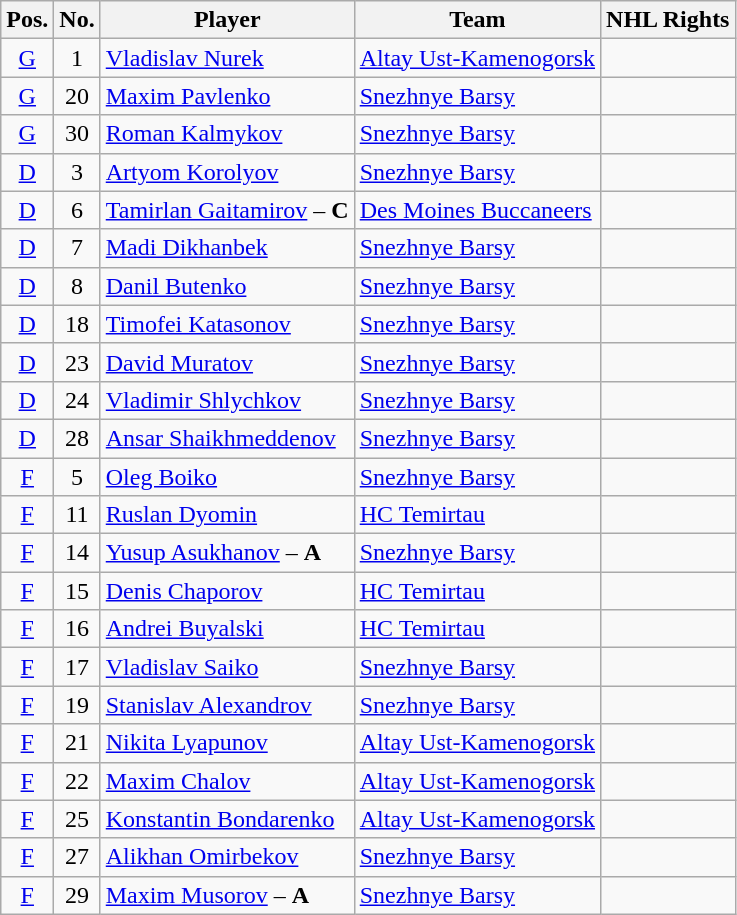<table class="wikitable sortable">
<tr>
<th>Pos.</th>
<th>No.</th>
<th>Player</th>
<th>Team</th>
<th>NHL Rights</th>
</tr>
<tr>
<td style="text-align:center;"><a href='#'>G</a></td>
<td style="text-align:center;">1</td>
<td><a href='#'>Vladislav Nurek</a></td>
<td> <a href='#'>Altay Ust-Kamenogorsk</a></td>
<td></td>
</tr>
<tr>
<td style="text-align:center;"><a href='#'>G</a></td>
<td style="text-align:center;">20</td>
<td><a href='#'>Maxim Pavlenko</a></td>
<td> <a href='#'>Snezhnye Barsy</a></td>
<td></td>
</tr>
<tr>
<td style="text-align:center;"><a href='#'>G</a></td>
<td style="text-align:center;">30</td>
<td><a href='#'>Roman Kalmykov</a></td>
<td> <a href='#'>Snezhnye Barsy</a></td>
<td></td>
</tr>
<tr>
<td style="text-align:center;"><a href='#'>D</a></td>
<td style="text-align:center;">3</td>
<td><a href='#'>Artyom Korolyov</a></td>
<td> <a href='#'>Snezhnye Barsy</a></td>
<td></td>
</tr>
<tr>
<td style="text-align:center;"><a href='#'>D</a></td>
<td style="text-align:center;">6</td>
<td><a href='#'>Tamirlan Gaitamirov</a> – <strong>C</strong></td>
<td> <a href='#'>Des Moines Buccaneers</a></td>
<td></td>
</tr>
<tr>
<td style="text-align:center;"><a href='#'>D</a></td>
<td style="text-align:center;">7</td>
<td><a href='#'>Madi Dikhanbek</a></td>
<td> <a href='#'>Snezhnye Barsy</a></td>
<td></td>
</tr>
<tr>
<td style="text-align:center;"><a href='#'>D</a></td>
<td style="text-align:center;">8</td>
<td><a href='#'>Danil Butenko</a></td>
<td> <a href='#'>Snezhnye Barsy</a></td>
<td></td>
</tr>
<tr>
<td style="text-align:center;"><a href='#'>D</a></td>
<td style="text-align:center;">18</td>
<td><a href='#'>Timofei Katasonov</a></td>
<td> <a href='#'>Snezhnye Barsy</a></td>
<td></td>
</tr>
<tr>
<td style="text-align:center;"><a href='#'>D</a></td>
<td style="text-align:center;">23</td>
<td><a href='#'>David Muratov</a></td>
<td> <a href='#'>Snezhnye Barsy</a></td>
<td></td>
</tr>
<tr>
<td style="text-align:center;"><a href='#'>D</a></td>
<td style="text-align:center;">24</td>
<td><a href='#'>Vladimir Shlychkov</a></td>
<td> <a href='#'>Snezhnye Barsy</a></td>
<td></td>
</tr>
<tr>
<td style="text-align:center;"><a href='#'>D</a></td>
<td style="text-align:center;">28</td>
<td><a href='#'>Ansar Shaikhmeddenov</a></td>
<td> <a href='#'>Snezhnye Barsy</a></td>
<td></td>
</tr>
<tr>
<td style="text-align:center;"><a href='#'>F</a></td>
<td style="text-align:center;">5</td>
<td><a href='#'>Oleg Boiko</a></td>
<td> <a href='#'>Snezhnye Barsy</a></td>
<td></td>
</tr>
<tr>
<td style="text-align:center;"><a href='#'>F</a></td>
<td style="text-align:center;">11</td>
<td><a href='#'>Ruslan Dyomin</a></td>
<td> <a href='#'>HC Temirtau</a></td>
<td></td>
</tr>
<tr>
<td style="text-align:center;"><a href='#'>F</a></td>
<td style="text-align:center;">14</td>
<td><a href='#'>Yusup Asukhanov</a> – <strong>A</strong></td>
<td> <a href='#'>Snezhnye Barsy</a></td>
<td></td>
</tr>
<tr>
<td style="text-align:center;"><a href='#'>F</a></td>
<td style="text-align:center;">15</td>
<td><a href='#'>Denis Chaporov</a></td>
<td> <a href='#'>HC Temirtau</a></td>
<td></td>
</tr>
<tr>
<td style="text-align:center;"><a href='#'>F</a></td>
<td style="text-align:center;">16</td>
<td><a href='#'>Andrei Buyalski</a></td>
<td> <a href='#'>HC Temirtau</a></td>
<td></td>
</tr>
<tr>
<td style="text-align:center;"><a href='#'>F</a></td>
<td style="text-align:center;">17</td>
<td><a href='#'>Vladislav Saiko</a></td>
<td> <a href='#'>Snezhnye Barsy</a></td>
<td></td>
</tr>
<tr>
<td style="text-align:center;"><a href='#'>F</a></td>
<td style="text-align:center;">19</td>
<td><a href='#'>Stanislav Alexandrov</a></td>
<td> <a href='#'>Snezhnye Barsy</a></td>
<td></td>
</tr>
<tr>
<td style="text-align:center;"><a href='#'>F</a></td>
<td style="text-align:center;">21</td>
<td><a href='#'>Nikita Lyapunov</a></td>
<td> <a href='#'>Altay Ust-Kamenogorsk</a></td>
<td></td>
</tr>
<tr>
<td style="text-align:center;"><a href='#'>F</a></td>
<td style="text-align:center;">22</td>
<td><a href='#'>Maxim Chalov</a></td>
<td> <a href='#'>Altay Ust-Kamenogorsk</a></td>
<td></td>
</tr>
<tr>
<td style="text-align:center;"><a href='#'>F</a></td>
<td style="text-align:center;">25</td>
<td><a href='#'>Konstantin Bondarenko</a></td>
<td> <a href='#'>Altay Ust-Kamenogorsk</a></td>
<td></td>
</tr>
<tr>
<td style="text-align:center;"><a href='#'>F</a></td>
<td style="text-align:center;">27</td>
<td><a href='#'>Alikhan Omirbekov</a></td>
<td> <a href='#'>Snezhnye Barsy</a></td>
<td></td>
</tr>
<tr>
<td style="text-align:center;"><a href='#'>F</a></td>
<td style="text-align:center;">29</td>
<td><a href='#'>Maxim Musorov</a> – <strong>A</strong></td>
<td> <a href='#'>Snezhnye Barsy</a></td>
<td></td>
</tr>
</table>
